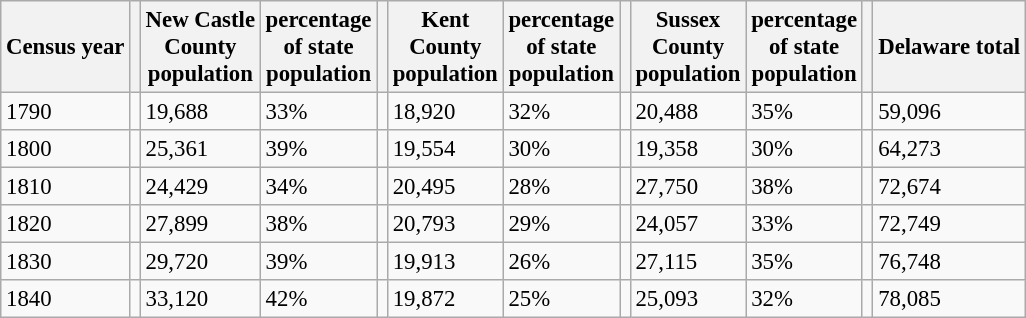<table class="wikitable" style="font-size: 95%;">
<tr>
<th>Census year</th>
<th></th>
<th>New Castle<br>County<br>population</th>
<th>percentage<br>of state<br>population</th>
<th></th>
<th>Kent<br>County<br>population</th>
<th>percentage<br>of state<br>population</th>
<th></th>
<th>Sussex<br>County<br>population</th>
<th>percentage<br>of state<br>population</th>
<th></th>
<th>Delaware total</th>
</tr>
<tr>
<td>1790</td>
<td></td>
<td>19,688</td>
<td>33%</td>
<td></td>
<td>18,920</td>
<td>32%</td>
<td></td>
<td>20,488</td>
<td>35%</td>
<td></td>
<td>59,096</td>
</tr>
<tr>
<td>1800</td>
<td></td>
<td>25,361</td>
<td>39%</td>
<td></td>
<td>19,554</td>
<td>30%</td>
<td></td>
<td>19,358</td>
<td>30%</td>
<td></td>
<td>64,273</td>
</tr>
<tr>
<td>1810</td>
<td></td>
<td>24,429</td>
<td>34%</td>
<td></td>
<td>20,495</td>
<td>28%</td>
<td></td>
<td>27,750</td>
<td>38%</td>
<td></td>
<td>72,674</td>
</tr>
<tr>
<td>1820</td>
<td></td>
<td>27,899</td>
<td>38%</td>
<td></td>
<td>20,793</td>
<td>29%</td>
<td></td>
<td>24,057</td>
<td>33%</td>
<td></td>
<td>72,749</td>
</tr>
<tr>
<td>1830</td>
<td></td>
<td>29,720</td>
<td>39%</td>
<td></td>
<td>19,913</td>
<td>26%</td>
<td></td>
<td>27,115</td>
<td>35%</td>
<td></td>
<td>76,748</td>
</tr>
<tr>
<td>1840</td>
<td></td>
<td>33,120</td>
<td>42%</td>
<td></td>
<td>19,872</td>
<td>25%</td>
<td></td>
<td>25,093</td>
<td>32%</td>
<td></td>
<td>78,085</td>
</tr>
</table>
